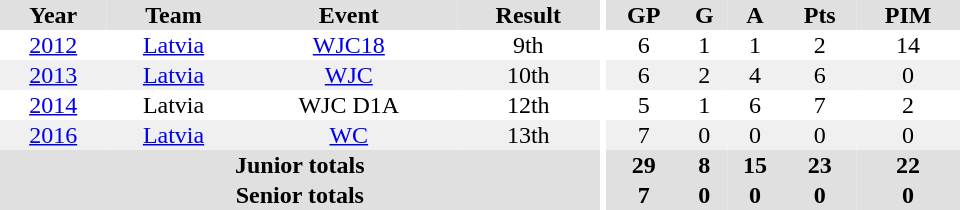<table border="0" cellpadding="1" cellspacing="0" ID="Table3" style="text-align:center; width:40em">
<tr ALIGN="center" bgcolor="#e0e0e0">
<th>Year</th>
<th>Team</th>
<th>Event</th>
<th>Result</th>
<th rowspan="99" bgcolor="#ffffff"></th>
<th>GP</th>
<th>G</th>
<th>A</th>
<th>Pts</th>
<th>PIM</th>
</tr>
<tr>
<td><a href='#'>2012</a></td>
<td><a href='#'>Latvia</a></td>
<td><a href='#'>WJC18</a></td>
<td>9th</td>
<td>6</td>
<td>1</td>
<td>1</td>
<td>2</td>
<td>14</td>
</tr>
<tr bgcolor="#f0f0f0">
<td><a href='#'>2013</a></td>
<td><a href='#'>Latvia</a></td>
<td><a href='#'>WJC</a></td>
<td>10th</td>
<td>6</td>
<td>2</td>
<td>4</td>
<td>6</td>
<td>0</td>
</tr>
<tr>
<td><a href='#'>2014</a></td>
<td>Latvia</td>
<td>WJC D1A</td>
<td>12th</td>
<td>5</td>
<td>1</td>
<td>6</td>
<td>7</td>
<td>2</td>
</tr>
<tr bgcolor="#f0f0f0">
<td><a href='#'>2016</a></td>
<td><a href='#'>Latvia</a></td>
<td><a href='#'>WC</a></td>
<td>13th</td>
<td>7</td>
<td>0</td>
<td>0</td>
<td>0</td>
<td>0</td>
</tr>
<tr bgcolor="#e0e0e0">
<th colspan="4">Junior totals</th>
<th>29</th>
<th>8</th>
<th>15</th>
<th>23</th>
<th>22</th>
</tr>
<tr bgcolor="#e0e0e0">
<th colspan="4">Senior totals</th>
<th>7</th>
<th>0</th>
<th>0</th>
<th>0</th>
<th>0</th>
</tr>
</table>
